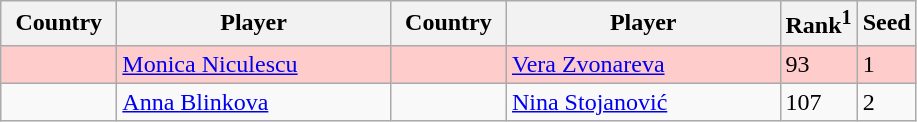<table class="sortable wikitable">
<tr>
<th width="70">Country</th>
<th width="175">Player</th>
<th width="70">Country</th>
<th width="175">Player</th>
<th>Rank<sup>1</sup></th>
<th>Seed</th>
</tr>
<tr style="background:#fcc;">
<td></td>
<td><a href='#'>Monica Niculescu</a></td>
<td></td>
<td><a href='#'>Vera Zvonareva</a></td>
<td>93</td>
<td>1</td>
</tr>
<tr>
<td></td>
<td><a href='#'>Anna Blinkova</a></td>
<td></td>
<td><a href='#'>Nina Stojanović</a></td>
<td>107</td>
<td>2</td>
</tr>
</table>
